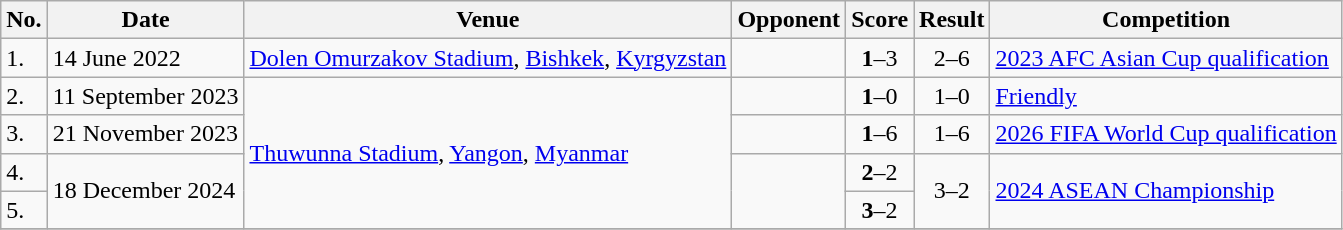<table class="wikitable sortable">
<tr>
<th>No.</th>
<th>Date</th>
<th>Venue</th>
<th>Opponent</th>
<th>Score</th>
<th>Result</th>
<th>Competition</th>
</tr>
<tr>
<td>1.</td>
<td>14 June 2022</td>
<td><a href='#'>Dolen Omurzakov Stadium</a>, <a href='#'>Bishkek</a>, <a href='#'>Kyrgyzstan</a></td>
<td></td>
<td align=center><strong>1</strong>–3</td>
<td align=center>2–6</td>
<td><a href='#'>2023 AFC Asian Cup qualification</a></td>
</tr>
<tr>
<td>2.</td>
<td>11 September 2023</td>
<td rowspan="4"><a href='#'>Thuwunna Stadium</a>, <a href='#'>Yangon</a>, <a href='#'>Myanmar</a></td>
<td></td>
<td align=center><strong>1</strong>–0</td>
<td align=center>1–0</td>
<td><a href='#'>Friendly</a></td>
</tr>
<tr>
<td>3.</td>
<td>21 November 2023</td>
<td></td>
<td align=center><strong>1</strong>–6</td>
<td align=center>1–6</td>
<td><a href='#'>2026 FIFA World Cup qualification</a></td>
</tr>
<tr>
<td>4.</td>
<td rowspan="2">18 December 2024</td>
<td rowspan="2"></td>
<td align=center><strong>2</strong>–2</td>
<td rowspan="2" align=center>3–2</td>
<td rowspan="2"><a href='#'>2024 ASEAN Championship</a></td>
</tr>
<tr>
<td>5.</td>
<td align=center><strong>3</strong>–2</td>
</tr>
<tr>
</tr>
</table>
